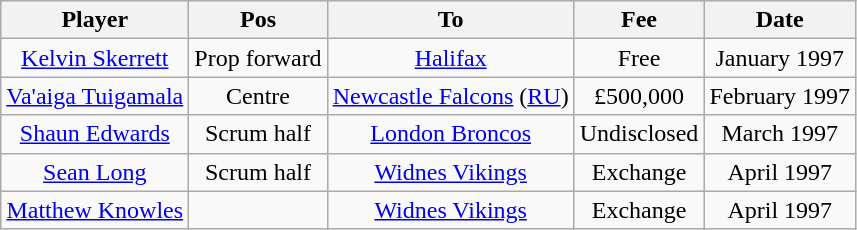<table class="wikitable" style="text-align:center; width="70%; text-align:left">
<tr>
<th><strong>Player</strong></th>
<th><strong>Pos</strong></th>
<th><strong>To</strong></th>
<th><strong>Fee</strong></th>
<th><strong>Date</strong></th>
</tr>
<tr --->
<td><a href='#'>Kelvin Skerrett</a></td>
<td>Prop forward</td>
<td><a href='#'>Halifax</a></td>
<td>Free</td>
<td>January 1997</td>
</tr>
<tr --->
<td><a href='#'>Va'aiga Tuigamala</a></td>
<td>Centre</td>
<td><a href='#'>Newcastle Falcons</a> (<a href='#'>RU</a>)</td>
<td>£500,000</td>
<td>February 1997</td>
</tr>
<tr --->
<td><a href='#'>Shaun Edwards</a></td>
<td>Scrum half</td>
<td><a href='#'>London Broncos</a></td>
<td>Undisclosed</td>
<td>March 1997</td>
</tr>
<tr --->
<td><a href='#'>Sean Long</a></td>
<td>Scrum half</td>
<td><a href='#'>Widnes Vikings</a></td>
<td>Exchange</td>
<td>April 1997</td>
</tr>
<tr --->
<td><a href='#'>Matthew Knowles</a></td>
<td></td>
<td><a href='#'>Widnes Vikings</a></td>
<td>Exchange</td>
<td>April 1997</td>
</tr>
</table>
